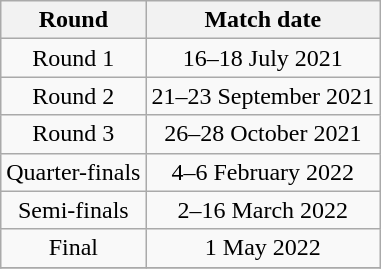<table class="wikitable" style="text-align:center">
<tr>
<th>Round</th>
<th>Match date</th>
</tr>
<tr>
<td>Round 1</td>
<td>16–18 July 2021</td>
</tr>
<tr>
<td>Round 2</td>
<td>21–23 September 2021</td>
</tr>
<tr>
<td>Round 3</td>
<td>26–28 October 2021</td>
</tr>
<tr>
<td>Quarter-finals</td>
<td>4–6 February 2022</td>
</tr>
<tr>
<td>Semi-finals</td>
<td>2–16 March 2022</td>
</tr>
<tr>
<td>Final</td>
<td>1 May 2022</td>
</tr>
<tr>
</tr>
</table>
